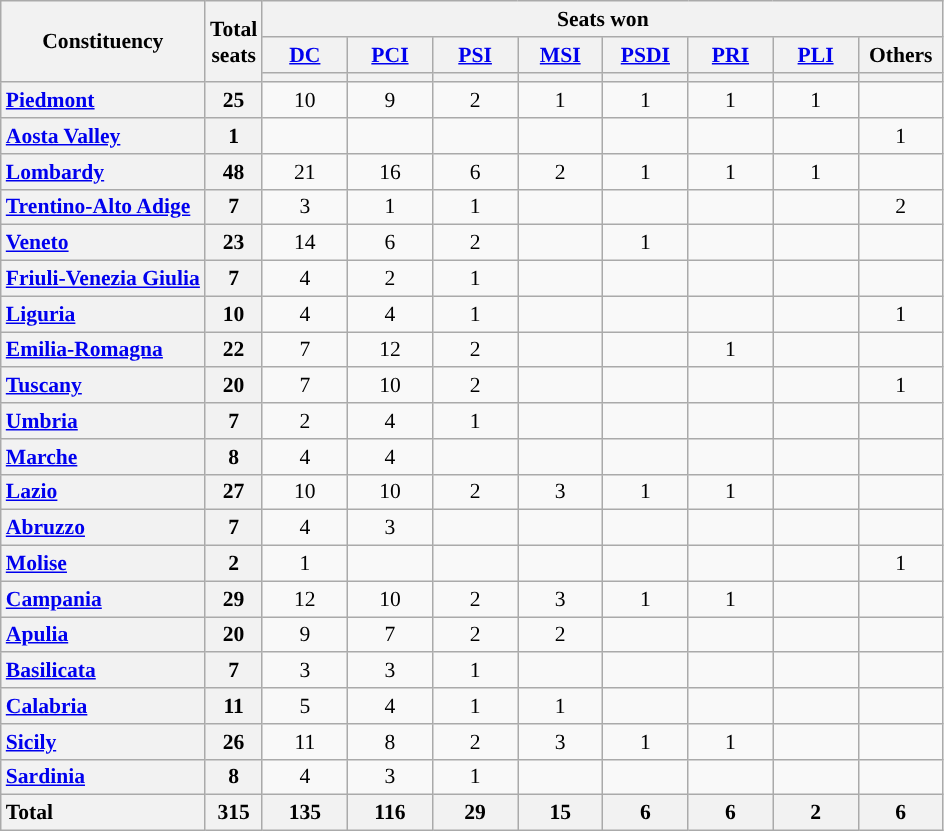<table class="wikitable" style="text-align:center; font-size: 0.9em">
<tr>
<th rowspan="3">Constituency</th>
<th rowspan="3">Total<br>seats</th>
<th colspan="8">Seats won</th>
</tr>
<tr>
<th class="unsortable" style="width:50px;"><a href='#'>DC</a></th>
<th class="unsortable" style="width:50px;"><a href='#'>PCI</a></th>
<th class="unsortable" style="width:50px;"><a href='#'>PSI</a></th>
<th class="unsortable" style="width:50px;"><a href='#'>MSI</a></th>
<th class="unsortable" style="width:50px;"><a href='#'>PSDI</a></th>
<th class="unsortable" style="width:50px;"><a href='#'>PRI</a></th>
<th class="unsortable" style="width:50px;"><a href='#'>PLI</a></th>
<th class="unsortable" style="width:50px;">Others</th>
</tr>
<tr>
<th style="background:"></th>
<th style="background:"></th>
<th style="background:"></th>
<th style="background:"></th>
<th style="background:"></th>
<th style="background:"></th>
<th style="background:"></th>
<th style="background:"></th>
</tr>
<tr>
<th style="text-align: left;"><a href='#'>Piedmont</a></th>
<th>25</th>
<td>10</td>
<td>9</td>
<td>2</td>
<td>1</td>
<td>1</td>
<td>1</td>
<td>1</td>
<td></td>
</tr>
<tr>
<th style="text-align: left;"><a href='#'>Aosta Valley</a></th>
<th>1</th>
<td></td>
<td></td>
<td></td>
<td></td>
<td></td>
<td></td>
<td></td>
<td>1</td>
</tr>
<tr>
<th style="text-align: left;"><a href='#'>Lombardy</a></th>
<th>48</th>
<td>21</td>
<td>16</td>
<td>6</td>
<td>2</td>
<td>1</td>
<td>1</td>
<td>1</td>
<td></td>
</tr>
<tr>
<th style="text-align: left;"><a href='#'>Trentino-Alto Adige</a></th>
<th>7</th>
<td>3</td>
<td>1</td>
<td>1</td>
<td></td>
<td></td>
<td></td>
<td></td>
<td>2</td>
</tr>
<tr>
<th style="text-align: left;"><a href='#'>Veneto</a></th>
<th>23</th>
<td>14</td>
<td>6</td>
<td>2</td>
<td></td>
<td>1</td>
<td></td>
<td></td>
<td></td>
</tr>
<tr>
<th style="text-align: left;"><a href='#'>Friuli-Venezia Giulia</a></th>
<th>7</th>
<td>4</td>
<td>2</td>
<td>1</td>
<td></td>
<td></td>
<td></td>
<td></td>
<td></td>
</tr>
<tr>
<th style="text-align: left;"><a href='#'>Liguria</a></th>
<th>10</th>
<td>4</td>
<td>4</td>
<td>1</td>
<td></td>
<td></td>
<td></td>
<td></td>
<td>1</td>
</tr>
<tr>
<th style="text-align: left;"><a href='#'>Emilia-Romagna</a></th>
<th>22</th>
<td>7</td>
<td>12</td>
<td>2</td>
<td></td>
<td></td>
<td>1</td>
<td></td>
<td></td>
</tr>
<tr>
<th style="text-align: left;"><a href='#'>Tuscany</a></th>
<th>20</th>
<td>7</td>
<td>10</td>
<td>2</td>
<td></td>
<td></td>
<td></td>
<td></td>
<td>1</td>
</tr>
<tr>
<th style="text-align: left;"><a href='#'>Umbria</a></th>
<th>7</th>
<td>2</td>
<td>4</td>
<td>1</td>
<td></td>
<td></td>
<td></td>
<td></td>
<td></td>
</tr>
<tr>
<th style="text-align: left;"><a href='#'>Marche</a></th>
<th>8</th>
<td>4</td>
<td>4</td>
<td></td>
<td></td>
<td></td>
<td></td>
<td></td>
<td></td>
</tr>
<tr>
<th style="text-align: left;"><a href='#'>Lazio</a></th>
<th>27</th>
<td>10</td>
<td>10</td>
<td>2</td>
<td>3</td>
<td>1</td>
<td>1</td>
<td></td>
<td></td>
</tr>
<tr>
<th style="text-align: left;"><a href='#'>Abruzzo</a></th>
<th>7</th>
<td>4</td>
<td>3</td>
<td></td>
<td></td>
<td></td>
<td></td>
<td></td>
<td></td>
</tr>
<tr>
<th style="text-align: left;"><a href='#'>Molise</a></th>
<th>2</th>
<td>1</td>
<td></td>
<td></td>
<td></td>
<td></td>
<td></td>
<td></td>
<td>1</td>
</tr>
<tr>
<th style="text-align: left;"><a href='#'>Campania</a></th>
<th>29</th>
<td>12</td>
<td>10</td>
<td>2</td>
<td>3</td>
<td>1</td>
<td>1</td>
<td></td>
<td></td>
</tr>
<tr>
<th style="text-align: left;"><a href='#'>Apulia</a></th>
<th>20</th>
<td>9</td>
<td>7</td>
<td>2</td>
<td>2</td>
<td></td>
<td></td>
<td></td>
<td></td>
</tr>
<tr>
<th style="text-align: left;"><a href='#'>Basilicata</a></th>
<th>7</th>
<td>3</td>
<td>3</td>
<td>1</td>
<td></td>
<td></td>
<td></td>
<td></td>
<td></td>
</tr>
<tr>
<th style="text-align: left;"><a href='#'>Calabria</a></th>
<th>11</th>
<td>5</td>
<td>4</td>
<td>1</td>
<td>1</td>
<td></td>
<td></td>
<td></td>
<td></td>
</tr>
<tr>
<th style="text-align: left;"><a href='#'>Sicily</a></th>
<th>26</th>
<td>11</td>
<td>8</td>
<td>2</td>
<td>3</td>
<td>1</td>
<td>1</td>
<td></td>
<td></td>
</tr>
<tr>
<th style="text-align: left;"><a href='#'>Sardinia</a></th>
<th>8</th>
<td>4</td>
<td>3</td>
<td>1</td>
<td></td>
<td></td>
<td></td>
<td></td>
<td></td>
</tr>
<tr>
<th style="text-align: left;">Total</th>
<th>315</th>
<th>135</th>
<th>116</th>
<th>29</th>
<th>15</th>
<th>6</th>
<th>6</th>
<th>2</th>
<th>6</th>
</tr>
</table>
